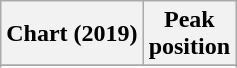<table class="wikitable plainrowheaders sortable" style="text-align:center">
<tr>
<th scope="col">Chart (2019)</th>
<th scope="col">Peak<br>position</th>
</tr>
<tr>
</tr>
<tr>
</tr>
</table>
